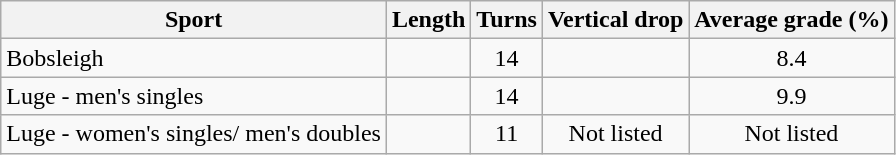<table class=wikitable style="text-align:center">
<tr>
<th>Sport</th>
<th>Length</th>
<th>Turns</th>
<th>Vertical drop</th>
<th>Average grade (%)</th>
</tr>
<tr>
<td align=left>Bobsleigh</td>
<td></td>
<td>14</td>
<td></td>
<td>8.4</td>
</tr>
<tr>
<td align=left>Luge - men's singles</td>
<td></td>
<td>14</td>
<td></td>
<td>9.9</td>
</tr>
<tr>
<td align=left>Luge - women's singles/ men's doubles</td>
<td></td>
<td>11</td>
<td>Not listed</td>
<td>Not listed</td>
</tr>
</table>
